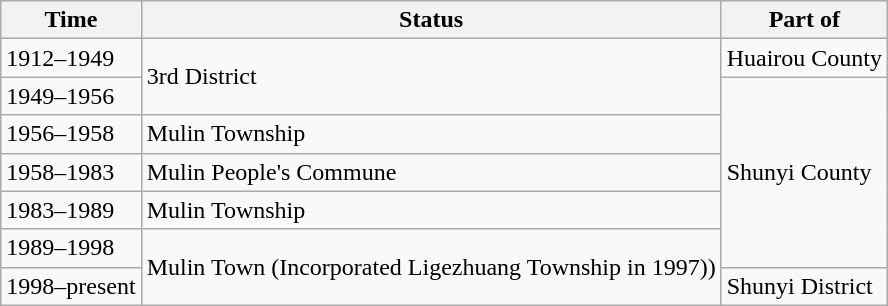<table class="wikitable">
<tr>
<th>Time</th>
<th>Status</th>
<th>Part of</th>
</tr>
<tr>
<td>1912–1949</td>
<td rowspan="2">3rd District</td>
<td>Huairou County</td>
</tr>
<tr>
<td>1949–1956</td>
<td rowspan="5">Shunyi County</td>
</tr>
<tr>
<td>1956–1958</td>
<td>Mulin Township</td>
</tr>
<tr>
<td>1958–1983</td>
<td>Mulin People's Commune</td>
</tr>
<tr>
<td>1983–1989</td>
<td>Mulin Township</td>
</tr>
<tr>
<td>1989–1998</td>
<td rowspan="2">Mulin Town (Incorporated Ligezhuang Township in 1997))</td>
</tr>
<tr>
<td>1998–present</td>
<td>Shunyi District</td>
</tr>
</table>
